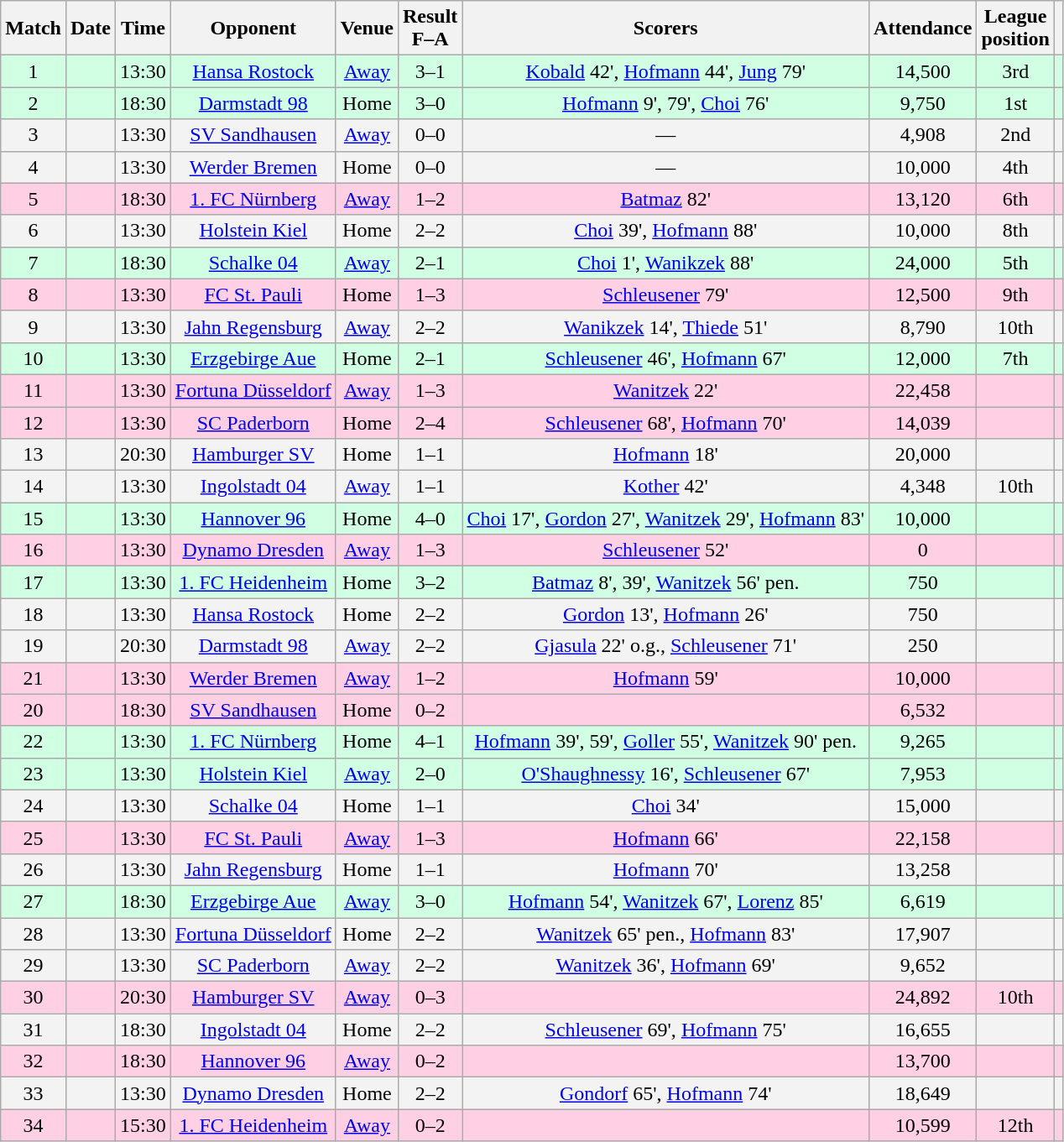<table class="wikitable sortable" style="text-align:center">
<tr>
<th>Match</th>
<th>Date</th>
<th>Time</th>
<th>Opponent</th>
<th>Venue</th>
<th>Result<br>F–A</th>
<th class="unsortable">Scorers</th>
<th>Attendance</th>
<th>League<br>position</th>
<th class="unsortable"></th>
</tr>
<tr bgcolor="#d0ffe3">
<td>1</td>
<td></td>
<td>13:30</td>
<td><a href='#'>Hansa Rostock</a></td>
<td><a href='#'>Away</a></td>
<td>3–1</td>
<td><a href='#'>Kobald</a> 42', <a href='#'>Hofmann</a> 44', <a href='#'>Jung</a> 79'</td>
<td>14,500</td>
<td>3rd</td>
<td></td>
</tr>
<tr bgcolor="#d0ffe3">
<td>2</td>
<td></td>
<td>18:30</td>
<td><a href='#'>Darmstadt 98</a></td>
<td>Home</td>
<td>3–0</td>
<td><a href='#'>Hofmann</a> 9', 79', <a href='#'>Choi</a> 76'</td>
<td>9,750</td>
<td>1st</td>
<td></td>
</tr>
<tr bgcolor="#f3f3f3">
<td>3</td>
<td></td>
<td>13:30</td>
<td><a href='#'>SV Sandhausen</a></td>
<td><a href='#'>Away</a></td>
<td>0–0</td>
<td>—</td>
<td>4,908</td>
<td>2nd</td>
<td></td>
</tr>
<tr bgcolor="#f3f3f3">
<td>4</td>
<td></td>
<td>13:30</td>
<td><a href='#'>Werder Bremen</a></td>
<td>Home</td>
<td>0–0</td>
<td>—</td>
<td>10,000</td>
<td>4th</td>
<td></td>
</tr>
<tr bgcolor="#ffd0e3">
<td>5</td>
<td></td>
<td>18:30</td>
<td><a href='#'>1. FC Nürnberg</a></td>
<td><a href='#'>Away</a></td>
<td>1–2</td>
<td><a href='#'>Batmaz</a> 82'</td>
<td>13,120</td>
<td>6th</td>
<td></td>
</tr>
<tr bgcolor="#f3f3f3">
<td>6</td>
<td></td>
<td>13:30</td>
<td><a href='#'>Holstein Kiel</a></td>
<td>Home</td>
<td>2–2</td>
<td><a href='#'>Choi</a> 39', <a href='#'>Hofmann</a> 88'</td>
<td>10,000</td>
<td>8th</td>
<td></td>
</tr>
<tr bgcolor="#d0ffe3">
<td>7</td>
<td></td>
<td>18:30</td>
<td><a href='#'>Schalke 04</a></td>
<td><a href='#'>Away</a></td>
<td>2–1</td>
<td><a href='#'>Choi</a> 1', <a href='#'>Wanikzek</a> 88'</td>
<td>24,000</td>
<td>5th</td>
<td></td>
</tr>
<tr bgcolor="#ffd0e3">
<td>8</td>
<td></td>
<td>13:30</td>
<td><a href='#'>FC St. Pauli</a></td>
<td>Home</td>
<td>1–3</td>
<td><a href='#'>Schleusener</a> 79'</td>
<td>12,500</td>
<td>9th</td>
<td></td>
</tr>
<tr bgcolor="#f3f3f3">
<td>9</td>
<td></td>
<td>13:30</td>
<td><a href='#'>Jahn Regensburg</a></td>
<td><a href='#'>Away</a></td>
<td>2–2</td>
<td><a href='#'>Wanikzek</a> 14', <a href='#'>Thiede</a> 51'</td>
<td>8,790</td>
<td>10th</td>
<td></td>
</tr>
<tr bgcolor="#d0ffe3">
<td>10</td>
<td></td>
<td>13:30</td>
<td><a href='#'>Erzgebirge Aue</a></td>
<td>Home</td>
<td>2–1</td>
<td><a href='#'>Schleusener</a> 46', <a href='#'>Hofmann</a> 67'</td>
<td>12,000</td>
<td>7th</td>
<td></td>
</tr>
<tr bgcolor="#ffd0e3">
<td>11</td>
<td></td>
<td>13:30</td>
<td><a href='#'>Fortuna Düsseldorf</a></td>
<td><a href='#'>Away</a></td>
<td>1–3</td>
<td><a href='#'>Wanitzek</a> 22'</td>
<td>22,458</td>
<td></td>
<td></td>
</tr>
<tr bgcolor="#ffd0e3">
<td>12</td>
<td></td>
<td>13:30</td>
<td><a href='#'>SC Paderborn</a></td>
<td>Home</td>
<td>2–4</td>
<td><a href='#'>Schleusener</a> 68', <a href='#'>Hofmann</a> 70'</td>
<td>14,039</td>
<td></td>
<td></td>
</tr>
<tr bgcolor="#f3f3f3">
<td>13</td>
<td></td>
<td>20:30</td>
<td><a href='#'>Hamburger SV</a></td>
<td>Home</td>
<td>1–1</td>
<td><a href='#'>Hofmann</a> 18'</td>
<td>20,000</td>
<td></td>
<td></td>
</tr>
<tr bgcolor="#f3f3f3">
<td>14</td>
<td></td>
<td>13:30</td>
<td><a href='#'>Ingolstadt 04</a></td>
<td><a href='#'>Away</a></td>
<td>1–1</td>
<td><a href='#'>Kother</a> 42'</td>
<td>4,348</td>
<td>10th</td>
<td></td>
</tr>
<tr bgcolor="#d0ffe3">
<td>15</td>
<td></td>
<td>13:30</td>
<td><a href='#'>Hannover 96</a></td>
<td>Home</td>
<td>4–0</td>
<td><a href='#'>Choi</a> 17', <a href='#'>Gordon</a> 27', <a href='#'>Wanitzek</a> 29', <a href='#'>Hofmann</a> 83'</td>
<td>10,000</td>
<td></td>
<td></td>
</tr>
<tr bgcolor="#ffd0e3">
<td>16</td>
<td></td>
<td>13:30</td>
<td><a href='#'>Dynamo Dresden</a></td>
<td><a href='#'>Away</a></td>
<td>1–3</td>
<td><a href='#'>Schleusener</a> 52'</td>
<td>0</td>
<td></td>
<td></td>
</tr>
<tr bgcolor="#d0ffe3">
<td>17</td>
<td></td>
<td>13:30</td>
<td><a href='#'>1. FC Heidenheim</a></td>
<td>Home</td>
<td>3–2</td>
<td><a href='#'>Batmaz</a> 8', 39', <a href='#'>Wanitzek</a> 56' pen.</td>
<td>750</td>
<td></td>
<td></td>
</tr>
<tr bgcolor="#f3f3f3">
<td>18</td>
<td></td>
<td>13:30</td>
<td><a href='#'>Hansa Rostock</a></td>
<td>Home</td>
<td>2–2</td>
<td><a href='#'>Gordon</a> 13', <a href='#'>Hofmann</a> 26'</td>
<td>750</td>
<td></td>
<td></td>
</tr>
<tr bgcolor="#f3f3f3">
<td>19</td>
<td></td>
<td>20:30</td>
<td><a href='#'>Darmstadt 98</a></td>
<td><a href='#'>Away</a></td>
<td>2–2</td>
<td><a href='#'>Gjasula</a> 22' o.g., <a href='#'>Schleusener</a> 71'</td>
<td>250</td>
<td></td>
<td></td>
</tr>
<tr bgcolor="#ffd0e3">
<td>21</td>
<td></td>
<td>13:30</td>
<td><a href='#'>Werder Bremen</a></td>
<td><a href='#'>Away</a></td>
<td>1–2</td>
<td><a href='#'>Hofmann</a> 59'</td>
<td>10,000</td>
<td></td>
<td></td>
</tr>
<tr bgcolor="#ffd0e3">
<td>20</td>
<td></td>
<td>18:30</td>
<td><a href='#'>SV Sandhausen</a></td>
<td>Home</td>
<td>0–2</td>
<td></td>
<td>6,532</td>
<td></td>
<td></td>
</tr>
<tr bgcolor="#d0ffe3">
<td>22</td>
<td></td>
<td>13:30</td>
<td><a href='#'>1. FC Nürnberg</a></td>
<td>Home</td>
<td>4–1</td>
<td><a href='#'>Hofmann</a> 39', 59', <a href='#'>Goller</a> 55', <a href='#'>Wanitzek</a> 90' pen.</td>
<td>9,265</td>
<td></td>
<td></td>
</tr>
<tr bgcolor="#d0ffe3">
<td>23</td>
<td></td>
<td>13:30</td>
<td><a href='#'>Holstein Kiel</a></td>
<td><a href='#'>Away</a></td>
<td>2–0</td>
<td><a href='#'>O'Shaughnessy</a> 16', <a href='#'>Schleusener</a> 67'</td>
<td>7,953</td>
<td></td>
<td></td>
</tr>
<tr bgcolor="#f3f3f3">
<td>24</td>
<td></td>
<td>13:30</td>
<td><a href='#'>Schalke 04</a></td>
<td>Home</td>
<td>1–1</td>
<td><a href='#'>Choi</a> 34'</td>
<td>15,000</td>
<td></td>
<td></td>
</tr>
<tr bgcolor="#ffd0e3">
<td>25</td>
<td></td>
<td>13:30</td>
<td><a href='#'>FC St. Pauli</a></td>
<td><a href='#'>Away</a></td>
<td>1–3</td>
<td><a href='#'>Hofmann</a> 66'</td>
<td>22,158</td>
<td></td>
<td></td>
</tr>
<tr bgcolor="#f3f3f3">
<td>26</td>
<td></td>
<td>13:30</td>
<td><a href='#'>Jahn Regensburg</a></td>
<td>Home</td>
<td>1–1</td>
<td><a href='#'>Hofmann</a> 70'</td>
<td>13,258</td>
<td></td>
<td></td>
</tr>
<tr bgcolor="#d0ffe3">
<td>27</td>
<td></td>
<td>18:30</td>
<td><a href='#'>Erzgebirge Aue</a></td>
<td><a href='#'>Away</a></td>
<td>3–0</td>
<td><a href='#'>Hofmann</a> 54', <a href='#'>Wanitzek</a> 67', <a href='#'>Lorenz</a> 85'</td>
<td>6,619</td>
<td></td>
<td></td>
</tr>
<tr bgcolor="#f3f3f3">
<td>28</td>
<td></td>
<td>13:30</td>
<td><a href='#'>Fortuna Düsseldorf</a></td>
<td>Home</td>
<td>2–2</td>
<td><a href='#'>Wanitzek</a> 65' pen., <a href='#'>Hofmann</a> 83'</td>
<td>17,907</td>
<td></td>
<td></td>
</tr>
<tr bgcolor="#f3f3f3">
<td>29</td>
<td></td>
<td>13:30</td>
<td><a href='#'>SC Paderborn</a></td>
<td><a href='#'>Away</a></td>
<td>2–2</td>
<td><a href='#'>Wanitzek</a> 36', <a href='#'>Hofmann</a> 69'</td>
<td>9,652</td>
<td></td>
<td></td>
</tr>
<tr bgcolor="#ffd0e3">
<td>30</td>
<td></td>
<td>20:30</td>
<td><a href='#'>Hamburger SV</a></td>
<td><a href='#'>Away</a></td>
<td>0–3</td>
<td></td>
<td>24,892</td>
<td>10th</td>
<td></td>
</tr>
<tr bgcolor="#f3f3f3">
<td>31</td>
<td></td>
<td>18:30</td>
<td><a href='#'>Ingolstadt 04</a></td>
<td>Home</td>
<td>2–2</td>
<td><a href='#'>Schleusener</a> 69', <a href='#'>Hofmann</a> 75'</td>
<td>16,655</td>
<td></td>
<td></td>
</tr>
<tr bgcolor="#ffd0e3">
<td>32</td>
<td></td>
<td>18:30</td>
<td><a href='#'>Hannover 96</a></td>
<td><a href='#'>Away</a></td>
<td>0–2</td>
<td></td>
<td>13,700</td>
<td></td>
<td></td>
</tr>
<tr bgcolor="#f3f3f3">
<td>33</td>
<td></td>
<td>13:30</td>
<td><a href='#'>Dynamo Dresden</a></td>
<td>Home</td>
<td>2–2</td>
<td><a href='#'>Gondorf</a> 65', <a href='#'>Hofmann</a> 74'</td>
<td>18,649</td>
<td></td>
<td></td>
</tr>
<tr bgcolor="#ffd0e3">
<td>34</td>
<td></td>
<td>15:30</td>
<td><a href='#'>1. FC Heidenheim</a></td>
<td><a href='#'>Away</a></td>
<td>0–2</td>
<td></td>
<td>10,599</td>
<td>12th</td>
<td></td>
</tr>
</table>
